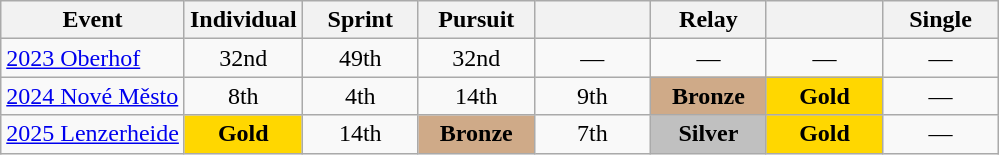<table class="wikitable" style="text-align: center;">
<tr>
<th>Event</th>
<th style="width:70px;">Individual</th>
<th style="width:70px;">Sprint</th>
<th style="width:70px;">Pursuit</th>
<th style="width:70px;"></th>
<th style="width:70px;">Relay</th>
<th style="width:70px;"></th>
<th style="width:70px;">Single </th>
</tr>
<tr>
<td align=left> <a href='#'>2023 Oberhof</a></td>
<td>32nd</td>
<td>49th</td>
<td>32nd</td>
<td>—</td>
<td>—</td>
<td>—</td>
<td>—</td>
</tr>
<tr>
<td align=left> <a href='#'>2024 Nové Město</a></td>
<td>8th</td>
<td>4th</td>
<td>14th</td>
<td>9th</td>
<td style="background:#cfaa88;"><strong>Bronze</strong></td>
<td style="background:gold;"><strong>Gold</strong></td>
<td>—</td>
</tr>
<tr>
<td align=left> <a href='#'>2025 Lenzerheide</a></td>
<td style="background:gold;"><strong>Gold</strong></td>
<td>14th</td>
<td style="background:#cfaa88;"><strong>Bronze</strong></td>
<td>7th</td>
<td style="background:silver;"><strong>Silver</strong></td>
<td style="background:gold;"><strong>Gold</strong></td>
<td>—</td>
</tr>
</table>
